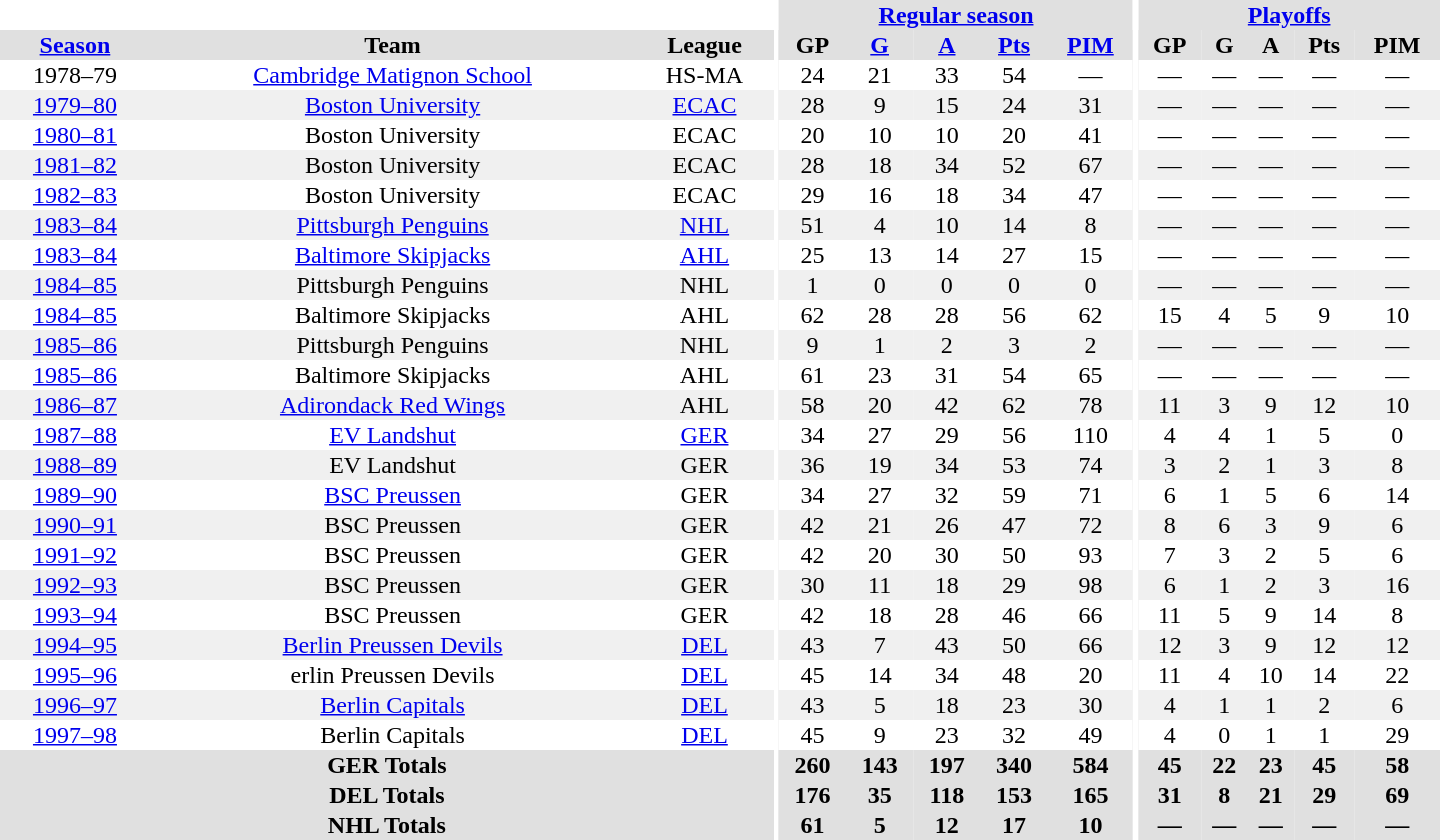<table border="0" cellpadding="1" cellspacing="0" style="text-align:center; width:60em">
<tr bgcolor="#e0e0e0">
<th colspan="3" bgcolor="#ffffff"></th>
<th rowspan="100" bgcolor="#ffffff"></th>
<th colspan="5"><a href='#'>Regular season</a></th>
<th rowspan="100" bgcolor="#ffffff"></th>
<th colspan="5"><a href='#'>Playoffs</a></th>
</tr>
<tr bgcolor="#e0e0e0">
<th><a href='#'>Season</a></th>
<th>Team</th>
<th>League</th>
<th>GP</th>
<th><a href='#'>G</a></th>
<th><a href='#'>A</a></th>
<th><a href='#'>Pts</a></th>
<th><a href='#'>PIM</a></th>
<th>GP</th>
<th>G</th>
<th>A</th>
<th>Pts</th>
<th>PIM</th>
</tr>
<tr>
<td>1978–79</td>
<td><a href='#'>Cambridge Matignon School</a></td>
<td>HS-MA</td>
<td>24</td>
<td>21</td>
<td>33</td>
<td>54</td>
<td>—</td>
<td>—</td>
<td>—</td>
<td>—</td>
<td>—</td>
<td>—</td>
</tr>
<tr bgcolor="#f0f0f0">
<td><a href='#'>1979–80</a></td>
<td><a href='#'>Boston University</a></td>
<td><a href='#'>ECAC</a></td>
<td>28</td>
<td>9</td>
<td>15</td>
<td>24</td>
<td>31</td>
<td>—</td>
<td>—</td>
<td>—</td>
<td>—</td>
<td>—</td>
</tr>
<tr>
<td><a href='#'>1980–81</a></td>
<td>Boston University</td>
<td>ECAC</td>
<td>20</td>
<td>10</td>
<td>10</td>
<td>20</td>
<td>41</td>
<td>—</td>
<td>—</td>
<td>—</td>
<td>—</td>
<td>—</td>
</tr>
<tr bgcolor="#f0f0f0">
<td><a href='#'>1981–82</a></td>
<td>Boston University</td>
<td>ECAC</td>
<td>28</td>
<td>18</td>
<td>34</td>
<td>52</td>
<td>67</td>
<td>—</td>
<td>—</td>
<td>—</td>
<td>—</td>
<td>—</td>
</tr>
<tr>
<td><a href='#'>1982–83</a></td>
<td>Boston University</td>
<td>ECAC</td>
<td>29</td>
<td>16</td>
<td>18</td>
<td>34</td>
<td>47</td>
<td>—</td>
<td>—</td>
<td>—</td>
<td>—</td>
<td>—</td>
</tr>
<tr bgcolor="#f0f0f0">
<td><a href='#'>1983–84</a></td>
<td><a href='#'>Pittsburgh Penguins</a></td>
<td><a href='#'>NHL</a></td>
<td>51</td>
<td>4</td>
<td>10</td>
<td>14</td>
<td>8</td>
<td>—</td>
<td>—</td>
<td>—</td>
<td>—</td>
<td>—</td>
</tr>
<tr>
<td><a href='#'>1983–84</a></td>
<td><a href='#'>Baltimore Skipjacks</a></td>
<td><a href='#'>AHL</a></td>
<td>25</td>
<td>13</td>
<td>14</td>
<td>27</td>
<td>15</td>
<td>—</td>
<td>—</td>
<td>—</td>
<td>—</td>
<td>—</td>
</tr>
<tr bgcolor="#f0f0f0">
<td><a href='#'>1984–85</a></td>
<td>Pittsburgh Penguins</td>
<td>NHL</td>
<td>1</td>
<td>0</td>
<td>0</td>
<td>0</td>
<td>0</td>
<td>—</td>
<td>—</td>
<td>—</td>
<td>—</td>
<td>—</td>
</tr>
<tr>
<td><a href='#'>1984–85</a></td>
<td>Baltimore Skipjacks</td>
<td>AHL</td>
<td>62</td>
<td>28</td>
<td>28</td>
<td>56</td>
<td>62</td>
<td>15</td>
<td>4</td>
<td>5</td>
<td>9</td>
<td>10</td>
</tr>
<tr bgcolor="#f0f0f0">
<td><a href='#'>1985–86</a></td>
<td>Pittsburgh Penguins</td>
<td>NHL</td>
<td>9</td>
<td>1</td>
<td>2</td>
<td>3</td>
<td>2</td>
<td>—</td>
<td>—</td>
<td>—</td>
<td>—</td>
<td>—</td>
</tr>
<tr>
<td><a href='#'>1985–86</a></td>
<td>Baltimore Skipjacks</td>
<td>AHL</td>
<td>61</td>
<td>23</td>
<td>31</td>
<td>54</td>
<td>65</td>
<td>—</td>
<td>—</td>
<td>—</td>
<td>—</td>
<td>—</td>
</tr>
<tr bgcolor="#f0f0f0">
<td><a href='#'>1986–87</a></td>
<td><a href='#'>Adirondack Red Wings</a></td>
<td>AHL</td>
<td>58</td>
<td>20</td>
<td>42</td>
<td>62</td>
<td>78</td>
<td>11</td>
<td>3</td>
<td>9</td>
<td>12</td>
<td>10</td>
</tr>
<tr>
<td><a href='#'>1987–88</a></td>
<td><a href='#'>EV Landshut</a></td>
<td><a href='#'>GER</a></td>
<td>34</td>
<td>27</td>
<td>29</td>
<td>56</td>
<td>110</td>
<td>4</td>
<td>4</td>
<td>1</td>
<td>5</td>
<td>0</td>
</tr>
<tr bgcolor="#f0f0f0">
<td><a href='#'>1988–89</a></td>
<td>EV Landshut</td>
<td>GER</td>
<td>36</td>
<td>19</td>
<td>34</td>
<td>53</td>
<td>74</td>
<td>3</td>
<td>2</td>
<td>1</td>
<td>3</td>
<td>8</td>
</tr>
<tr>
<td><a href='#'>1989–90</a></td>
<td><a href='#'>BSC Preussen</a></td>
<td>GER</td>
<td>34</td>
<td>27</td>
<td>32</td>
<td>59</td>
<td>71</td>
<td>6</td>
<td>1</td>
<td>5</td>
<td>6</td>
<td>14</td>
</tr>
<tr bgcolor="#f0f0f0">
<td><a href='#'>1990–91</a></td>
<td>BSC Preussen</td>
<td>GER</td>
<td>42</td>
<td>21</td>
<td>26</td>
<td>47</td>
<td>72</td>
<td>8</td>
<td>6</td>
<td>3</td>
<td>9</td>
<td>6</td>
</tr>
<tr>
<td><a href='#'>1991–92</a></td>
<td>BSC Preussen</td>
<td>GER</td>
<td>42</td>
<td>20</td>
<td>30</td>
<td>50</td>
<td>93</td>
<td>7</td>
<td>3</td>
<td>2</td>
<td>5</td>
<td>6</td>
</tr>
<tr bgcolor="#f0f0f0">
<td><a href='#'>1992–93</a></td>
<td>BSC Preussen</td>
<td>GER</td>
<td>30</td>
<td>11</td>
<td>18</td>
<td>29</td>
<td>98</td>
<td>6</td>
<td>1</td>
<td>2</td>
<td>3</td>
<td>16</td>
</tr>
<tr>
<td><a href='#'>1993–94</a></td>
<td>BSC Preussen</td>
<td>GER</td>
<td>42</td>
<td>18</td>
<td>28</td>
<td>46</td>
<td>66</td>
<td>11</td>
<td>5</td>
<td>9</td>
<td>14</td>
<td>8</td>
</tr>
<tr bgcolor="#f0f0f0">
<td><a href='#'>1994–95</a></td>
<td><a href='#'>Berlin Preussen Devils</a></td>
<td><a href='#'>DEL</a></td>
<td>43</td>
<td>7</td>
<td>43</td>
<td>50</td>
<td>66</td>
<td>12</td>
<td>3</td>
<td>9</td>
<td>12</td>
<td>12</td>
</tr>
<tr>
<td><a href='#'>1995–96</a></td>
<td>erlin Preussen Devils</td>
<td><a href='#'>DEL</a></td>
<td>45</td>
<td>14</td>
<td>34</td>
<td>48</td>
<td>20</td>
<td>11</td>
<td>4</td>
<td>10</td>
<td>14</td>
<td>22</td>
</tr>
<tr bgcolor="#f0f0f0">
<td><a href='#'>1996–97</a></td>
<td><a href='#'>Berlin Capitals</a></td>
<td><a href='#'>DEL</a></td>
<td>43</td>
<td>5</td>
<td>18</td>
<td>23</td>
<td>30</td>
<td>4</td>
<td>1</td>
<td>1</td>
<td>2</td>
<td>6</td>
</tr>
<tr>
<td><a href='#'>1997–98</a></td>
<td>Berlin Capitals</td>
<td><a href='#'>DEL</a></td>
<td>45</td>
<td>9</td>
<td>23</td>
<td>32</td>
<td>49</td>
<td>4</td>
<td>0</td>
<td>1</td>
<td>1</td>
<td>29</td>
</tr>
<tr bgcolor="#e0e0e0">
<th colspan="3">GER Totals</th>
<th>260</th>
<th>143</th>
<th>197</th>
<th>340</th>
<th>584</th>
<th>45</th>
<th>22</th>
<th>23</th>
<th>45</th>
<th>58</th>
</tr>
<tr bgcolor="#e0e0e0">
<th colspan="3">DEL Totals</th>
<th>176</th>
<th>35</th>
<th>118</th>
<th>153</th>
<th>165</th>
<th>31</th>
<th>8</th>
<th>21</th>
<th>29</th>
<th>69</th>
</tr>
<tr bgcolor="#e0e0e0">
<th colspan="3">NHL Totals</th>
<th>61</th>
<th>5</th>
<th>12</th>
<th>17</th>
<th>10</th>
<th>—</th>
<th>—</th>
<th>—</th>
<th>—</th>
<th>—</th>
</tr>
</table>
